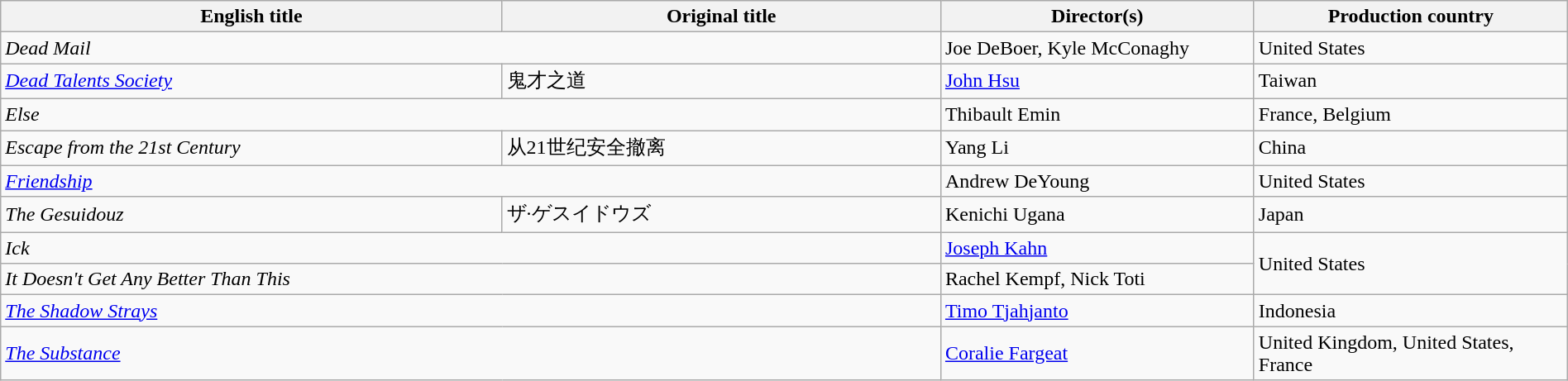<table class="sortable wikitable" width="100%" cellpadding="5">
<tr>
<th scope="col" width="32%">English title</th>
<th scope="col" width="28%">Original title</th>
<th scope="col" width="20%">Director(s)</th>
<th scope="col" width="20%">Production country</th>
</tr>
<tr>
<td colspan=2><em>Dead Mail</em></td>
<td>Joe DeBoer, Kyle McConaghy</td>
<td>United States</td>
</tr>
<tr>
<td><em><a href='#'>Dead Talents Society</a></em></td>
<td>鬼才之道</td>
<td><a href='#'>John Hsu</a></td>
<td>Taiwan</td>
</tr>
<tr>
<td colspan=2><em>Else</em></td>
<td>Thibault Emin</td>
<td>France, Belgium</td>
</tr>
<tr>
<td><em>Escape from the 21st Century</em></td>
<td>从21世纪安全撤离</td>
<td>Yang Li</td>
<td>China</td>
</tr>
<tr>
<td colspan=2><em><a href='#'>Friendship</a></em></td>
<td>Andrew DeYoung</td>
<td>United States</td>
</tr>
<tr>
<td><em>The Gesuidouz</em></td>
<td>ザ·ゲスイドウズ</td>
<td>Kenichi Ugana</td>
<td>Japan</td>
</tr>
<tr>
<td colspan=2><em>Ick</em></td>
<td><a href='#'>Joseph Kahn</a></td>
<td rowspan="2">United States</td>
</tr>
<tr>
<td colspan=2><em>It Doesn't Get Any Better Than This</em></td>
<td>Rachel Kempf, Nick Toti</td>
</tr>
<tr>
<td colspan=2><em><a href='#'>The Shadow Strays</a></em></td>
<td><a href='#'>Timo Tjahjanto</a></td>
<td>Indonesia</td>
</tr>
<tr>
<td colspan=2><em><a href='#'>The Substance</a></em></td>
<td><a href='#'>Coralie Fargeat</a></td>
<td>United Kingdom, United States, France</td>
</tr>
</table>
